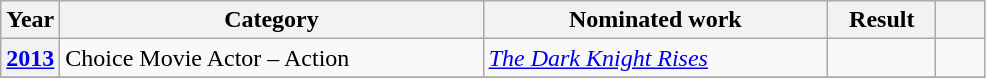<table class="wikitable sortable">
<tr>
<th style="width:6%;" scope="col">Year</th>
<th style="width:43%;" scope="col">Category</th>
<th style="width:35%;" scope="col">Nominated work</th>
<th style="width:11%;" scope="col">Result</th>
<th style="width:5%;" scope="col" class="unsortable"></th>
</tr>
<tr>
<th scope="row" style="text-align:center;"><a href='#'>2013</a></th>
<td>Choice Movie Actor – Action</td>
<td><em><a href='#'>The Dark Knight Rises</a></em></td>
<td></td>
<td style="text-align:center;"></td>
</tr>
<tr>
</tr>
</table>
